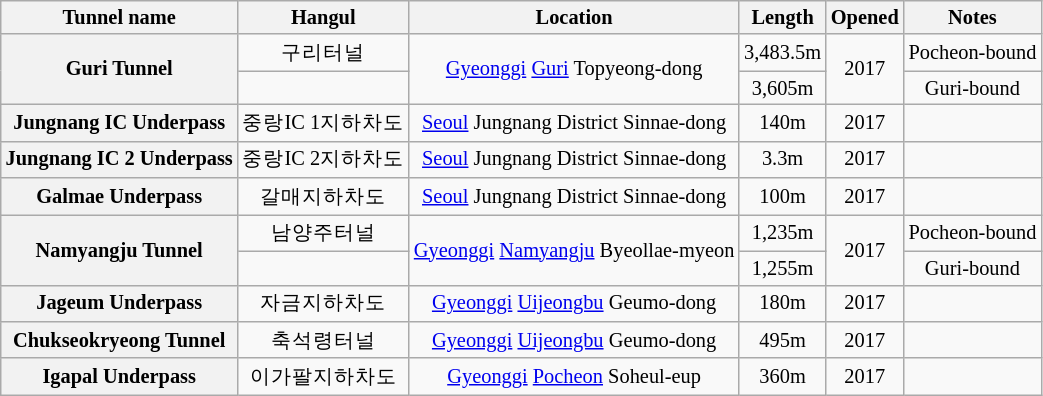<table class="wikitable" style="font-size: 85%; text-align: center;">
<tr>
<th>Tunnel name</th>
<th>Hangul</th>
<th>Location</th>
<th>Length</th>
<th>Opened</th>
<th>Notes</th>
</tr>
<tr>
<th rowspan=2>Guri Tunnel</th>
<td>구리터널</td>
<td rowspan=2><a href='#'>Gyeonggi</a> <a href='#'>Guri</a> Topyeong-dong</td>
<td>3,483.5m</td>
<td rowspan=2>2017</td>
<td>Pocheon-bound</td>
</tr>
<tr>
<td></td>
<td>3,605m</td>
<td>Guri-bound</td>
</tr>
<tr>
<th>Jungnang IC Underpass</th>
<td>중랑IC 1지하차도</td>
<td><a href='#'>Seoul</a> Jungnang District Sinnae-dong</td>
<td>140m</td>
<td>2017</td>
<td></td>
</tr>
<tr>
<th>Jungnang IC 2 Underpass</th>
<td>중랑IC 2지하차도</td>
<td><a href='#'>Seoul</a> Jungnang District Sinnae-dong</td>
<td>3.3m</td>
<td>2017</td>
<td></td>
</tr>
<tr>
<th>Galmae Underpass</th>
<td>갈매지하차도</td>
<td><a href='#'>Seoul</a> Jungnang District Sinnae-dong</td>
<td>100m</td>
<td>2017</td>
<td></td>
</tr>
<tr>
<th rowspan=2>Namyangju Tunnel</th>
<td>남양주터널</td>
<td rowspan=2><a href='#'>Gyeonggi</a> <a href='#'>Namyangju</a> Byeollae-myeon</td>
<td>1,235m</td>
<td rowspan=2>2017</td>
<td>Pocheon-bound</td>
</tr>
<tr>
<td></td>
<td>1,255m</td>
<td>Guri-bound</td>
</tr>
<tr>
<th>Jageum Underpass</th>
<td>자금지하차도</td>
<td><a href='#'>Gyeonggi</a> <a href='#'>Uijeongbu</a> Geumo-dong</td>
<td>180m</td>
<td>2017</td>
<td></td>
</tr>
<tr>
<th>Chukseokryeong Tunnel</th>
<td>축석령터널</td>
<td><a href='#'>Gyeonggi</a> <a href='#'>Uijeongbu</a> Geumo-dong</td>
<td>495m</td>
<td>2017</td>
<td></td>
</tr>
<tr>
<th>Igapal Underpass</th>
<td>이가팔지하차도</td>
<td><a href='#'>Gyeonggi</a> <a href='#'>Pocheon</a> Soheul-eup</td>
<td>360m</td>
<td>2017</td>
<td></td>
</tr>
</table>
